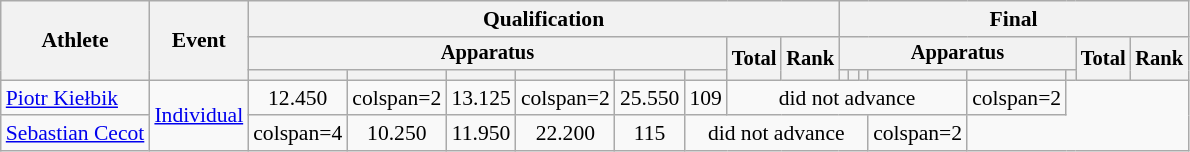<table class="wikitable" style="font-size:90%">
<tr>
<th rowspan=3>Athlete</th>
<th rowspan=3>Event</th>
<th colspan =8>Qualification</th>
<th colspan =8>Final</th>
</tr>
<tr style="font-size:95%">
<th colspan=6>Apparatus</th>
<th rowspan=2>Total</th>
<th rowspan=2>Rank</th>
<th colspan=6>Apparatus</th>
<th rowspan=2>Total</th>
<th rowspan=2>Rank</th>
</tr>
<tr style="font-size:95%">
<th></th>
<th></th>
<th></th>
<th></th>
<th></th>
<th></th>
<th></th>
<th></th>
<th></th>
<th></th>
<th></th>
<th></th>
</tr>
<tr align=center>
<td align=left><a href='#'>Piotr Kiełbik</a></td>
<td align=left rowspan=6><a href='#'>Individual</a></td>
<td>12.450</td>
<td>colspan=2 </td>
<td>13.125</td>
<td>colspan=2 </td>
<td>25.550</td>
<td>109</td>
<td colspan=6>did not advance</td>
<td>colspan=2 </td>
</tr>
<tr align=center>
<td align=left><a href='#'>Sebastian Cecot</a></td>
<td>colspan=4 </td>
<td>10.250</td>
<td>11.950</td>
<td>22.200</td>
<td>115</td>
<td colspan=6>did not advance</td>
<td>colspan=2 </td>
</tr>
</table>
